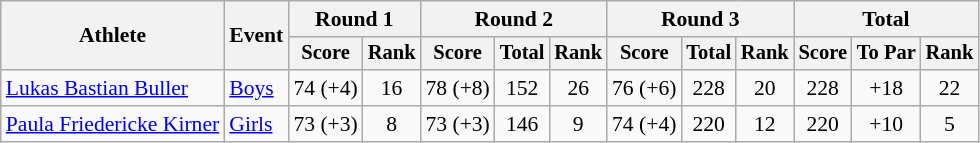<table class="wikitable" style="font-size:90%">
<tr>
<th rowspan="2">Athlete</th>
<th rowspan="2">Event</th>
<th colspan="2">Round 1</th>
<th colspan="3">Round 2</th>
<th colspan="3">Round 3</th>
<th colspan="3">Total</th>
</tr>
<tr style="font-size:95%">
<th>Score</th>
<th>Rank</th>
<th>Score</th>
<th>Total</th>
<th>Rank</th>
<th>Score</th>
<th>Total</th>
<th>Rank</th>
<th>Score</th>
<th>To Par</th>
<th>Rank</th>
</tr>
<tr align=center>
<td align=left><a href='#'>Lukas Bastian Buller</a></td>
<td align=left><a href='#'>Boys</a></td>
<td>74 (+4)</td>
<td>16</td>
<td>78 (+8)</td>
<td>152</td>
<td>26</td>
<td>76 (+6)</td>
<td>228</td>
<td>20</td>
<td>228</td>
<td>+18</td>
<td>22</td>
</tr>
<tr align=center>
<td align=left><a href='#'>Paula Friedericke Kirner</a></td>
<td align=left><a href='#'>Girls</a></td>
<td>73 (+3)</td>
<td>8</td>
<td>73 (+3)</td>
<td>146</td>
<td>9</td>
<td>74 (+4)</td>
<td>220</td>
<td>12</td>
<td>220</td>
<td>+10</td>
<td>5</td>
</tr>
</table>
